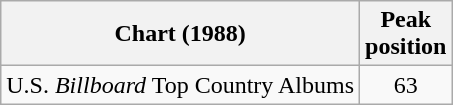<table class="wikitable">
<tr>
<th>Chart (1988)</th>
<th>Peak<br>position</th>
</tr>
<tr>
<td>U.S. <em>Billboard</em> Top Country Albums</td>
<td align="center">63</td>
</tr>
</table>
